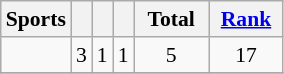<table class="wikitable" style="text-align:center; font-size:90%">
<tr>
<th>Sports</th>
<th width:3em; font-weight:bold;"></th>
<th width:3em; font-weight:bold;"></th>
<th width:3em; font-weight:bold;"></th>
<th style="width:3em; font-weight:bold;">Total</th>
<th style="width:3em; font-weight:bold;"><a href='#'>Rank</a></th>
</tr>
<tr>
<td align=left></td>
<td>3</td>
<td>1</td>
<td>1</td>
<td>5</td>
<td>17</td>
</tr>
<tr>
</tr>
</table>
